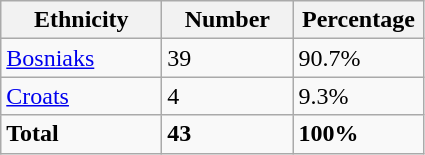<table class="wikitable">
<tr>
<th width="100px">Ethnicity</th>
<th width="80px">Number</th>
<th width="80px">Percentage</th>
</tr>
<tr>
<td><a href='#'>Bosniaks</a></td>
<td>39</td>
<td>90.7%</td>
</tr>
<tr>
<td><a href='#'>Croats</a></td>
<td>4</td>
<td>9.3%</td>
</tr>
<tr>
<td><strong>Total</strong></td>
<td><strong>43</strong></td>
<td><strong>100%</strong></td>
</tr>
</table>
